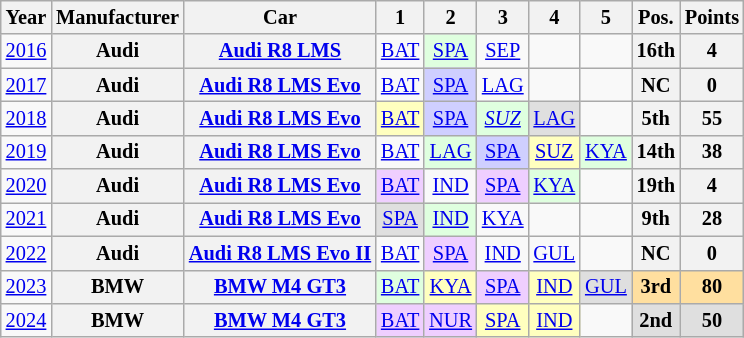<table class="wikitable" border="1" style="text-align:center; font-size:85%;">
<tr>
<th>Year</th>
<th>Manufacturer</th>
<th>Car</th>
<th>1</th>
<th>2</th>
<th>3</th>
<th>4</th>
<th>5</th>
<th>Pos.</th>
<th>Points</th>
</tr>
<tr>
<td><a href='#'>2016</a></td>
<th nowrap>Audi</th>
<th nowrap><a href='#'>Audi R8 LMS</a></th>
<td><a href='#'>BAT</a></td>
<td style="background:#DFFFDF;"><a href='#'>SPA</a><br></td>
<td><a href='#'>SEP</a></td>
<td></td>
<td></td>
<th>16th</th>
<th>4</th>
</tr>
<tr>
<td><a href='#'>2017</a></td>
<th nowrap>Audi</th>
<th nowrap><a href='#'>Audi R8 LMS Evo</a></th>
<td><a href='#'>BAT</a></td>
<td style="background:#CFCFFF;"><a href='#'>SPA</a><br></td>
<td><a href='#'>LAG</a></td>
<td></td>
<td></td>
<th>NC</th>
<th>0</th>
</tr>
<tr>
<td><a href='#'>2018</a></td>
<th nowrap>Audi</th>
<th nowrap><a href='#'>Audi R8 LMS Evo</a></th>
<td style="background:#FFFFBF;"><a href='#'>BAT</a><br></td>
<td style="background:#CFCFFF;"><a href='#'>SPA</a><br></td>
<td style="background:#DFFFDF;"><em><a href='#'>SUZ</a></em><br></td>
<td style="background:#DFDFDF;"><a href='#'>LAG</a><br></td>
<td></td>
<th>5th</th>
<th>55</th>
</tr>
<tr>
<td><a href='#'>2019</a></td>
<th nowrap>Audi</th>
<th nowrap><a href='#'>Audi R8 LMS Evo</a></th>
<td><a href='#'>BAT</a></td>
<td style="background:#DFFFDF;"><a href='#'>LAG</a><br></td>
<td style="background:#CFCFFF;"><a href='#'>SPA</a><br></td>
<td style="background:#FFFFBF;"><a href='#'>SUZ</a><br></td>
<td style="background:#DFFFDF;"><a href='#'>KYA</a><br></td>
<th>14th</th>
<th>38</th>
</tr>
<tr>
<td><a href='#'>2020</a></td>
<th nowrap>Audi</th>
<th nowrap><a href='#'>Audi R8 LMS Evo</a></th>
<td style="background:#EFCFFF;"><a href='#'>BAT</a><br></td>
<td><a href='#'>IND</a></td>
<td style="background:#EFCFFF;"><a href='#'>SPA</a><br></td>
<td style="background:#DFFFDF;"><a href='#'>KYA</a><br></td>
<td></td>
<th>19th</th>
<th>4</th>
</tr>
<tr>
<td><a href='#'>2021</a></td>
<th nowrap>Audi</th>
<th nowrap><a href='#'>Audi R8 LMS Evo</a></th>
<td style="background:#DFDFDf;"><a href='#'>SPA</a><br></td>
<td style="background:#DFFFDF;"><a href='#'>IND</a><br></td>
<td><a href='#'>KYA</a></td>
<td></td>
<td></td>
<th>9th</th>
<th>28</th>
</tr>
<tr>
<td><a href='#'>2022</a></td>
<th nowrap>Audi</th>
<th nowrap><a href='#'>Audi R8 LMS Evo II</a></th>
<td><a href='#'>BAT</a></td>
<td style="background:#EFCFFF;"><a href='#'>SPA</a><br></td>
<td><a href='#'>IND</a></td>
<td><a href='#'>GUL</a></td>
<td></td>
<th>NC</th>
<th>0</th>
</tr>
<tr>
<td><a href='#'>2023</a></td>
<th nowrap>BMW</th>
<th nowrap><a href='#'>BMW M4 GT3</a></th>
<td style="background:#DFFFDF;"><a href='#'>BAT</a><br></td>
<td style="background:#FFFFBF;"><a href='#'>KYA</a><br></td>
<td style="background:#EFCFFF;"><a href='#'>SPA</a><br></td>
<td style="background:#FFFFBF;"><a href='#'>IND</a><br></td>
<td style="background:#DFDFDF;"><a href='#'>GUL</a><br></td>
<th style="background:#ffdf9f;"><strong>3rd</strong></th>
<th style="background:#ffdf9f;"><strong>80</strong></th>
</tr>
<tr>
<td><a href='#'>2024</a></td>
<th nowrap>BMW</th>
<th nowrap><a href='#'>BMW M4 GT3</a></th>
<td style="background:#efcfff;"><a href='#'>BAT</a><br></td>
<td style="background:#efcfff;"><a href='#'>NUR</a><br></td>
<td style="background:#FFFFBF;"><a href='#'>SPA</a><br></td>
<td style="background:#FFFFBF;"><a href='#'>IND</a><br></td>
<td></td>
<th style="background:#DFDFDF;"><strong>2nd</strong></th>
<th style="background:#DFDFDF;"><strong>50</strong></th>
</tr>
</table>
